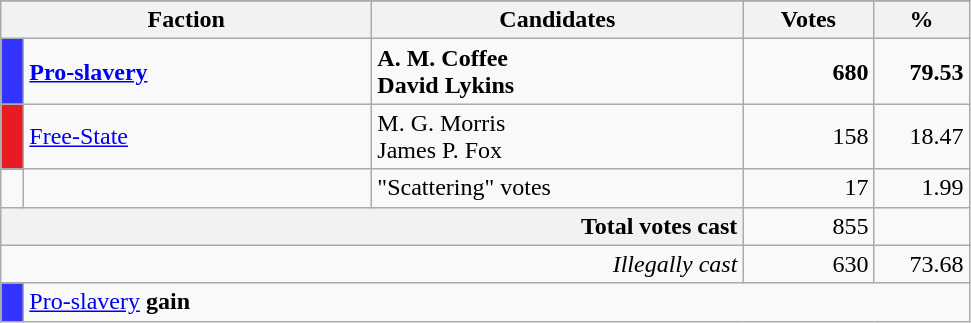<table class="wikitable plainrowheaders" style="text-align:center;">
<tr>
</tr>
<tr>
<th scope="col" colspan="2" style="width: 15em">Faction</th>
<th scope="col" style="width: 15em">Candidates</th>
<th scope="col" style="width: 5em">Votes</th>
<th scope="col" style="width: 3.5em">%</th>
</tr>
<tr>
<td style="width: 0.5em; background-color:#3333FF"></td>
<td style="text-align: left"><strong><a href='#'>Pro-slavery</a></strong></td>
<td style="text-align: left"><strong>A. M. Coffee</strong><br><strong>David Lykins</strong></td>
<td style="text-align: right; margin-right: 0.5em"><strong>680</strong></td>
<td style="text-align: right; margin-right: 0.5em"><strong>79.53</strong></td>
</tr>
<tr>
<td style="width: 0.5em; background-color:#E81B23"></td>
<td style="text-align: left"><a href='#'>Free-State</a></td>
<td style="text-align: left">M. G. Morris<br>James P. Fox</td>
<td style="text-align: right; margin-right: 0.5em">158</td>
<td style="text-align: right; margin-right: 0.5em">18.47</td>
</tr>
<tr>
<td style="width: 0.5em"></td>
<td style="text-align: left"></td>
<td style="text-align: left">"Scattering" votes</td>
<td style="text-align: right; margin-right: 0.5em">17</td>
<td style="text-align: right; margin-right: 0.5em">1.99</td>
</tr>
<tr>
<th colspan="3" style="text-align:right;">Total votes cast</th>
<td style="text-align:right;">855</td>
<td style="text-align:right;"></td>
</tr>
<tr>
<td colspan="3" style="text-align:right;"><em>Illegally cast</em></td>
<td style="text-align:right;">630</td>
<td style="text-align:right;">73.68</td>
</tr>
<tr>
<td style="width: 0.5em; background-color:#3333FF"></td>
<td colspan="4" style="text-align:left;"><a href='#'>Pro-slavery</a> <strong>gain</strong></td>
</tr>
</table>
